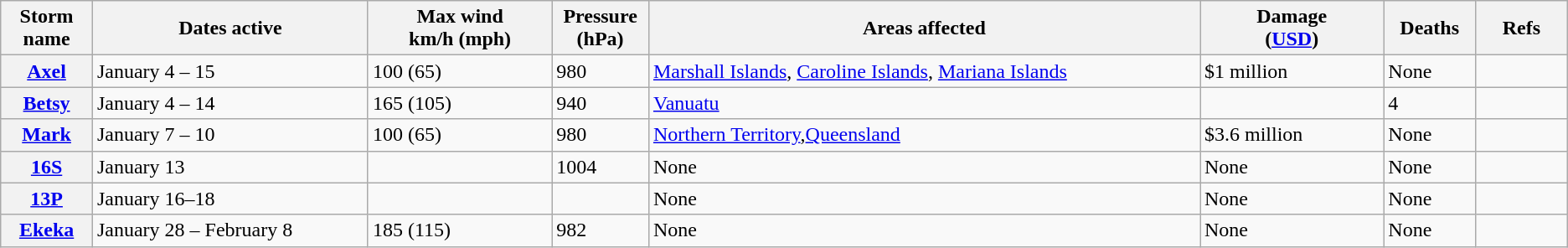<table class="wikitable sortable">
<tr>
<th width="5%">Storm name</th>
<th width="15%">Dates active</th>
<th width="10%">Max wind<br>km/h (mph)</th>
<th width="5%">Pressure<br>(hPa)</th>
<th width="30%">Areas affected</th>
<th width="10%">Damage<br>(<a href='#'>USD</a>)</th>
<th width="5%">Deaths</th>
<th width="5%">Refs</th>
</tr>
<tr>
<th><a href='#'>Axel</a></th>
<td>January 4 – 15</td>
<td>100 (65)</td>
<td>980</td>
<td><a href='#'>Marshall Islands</a>, <a href='#'>Caroline Islands</a>, <a href='#'>Mariana Islands</a></td>
<td>$1 million</td>
<td>None</td>
<td></td>
</tr>
<tr>
<th><a href='#'>Betsy</a></th>
<td>January 4 – 14</td>
<td>165 (105)</td>
<td>940</td>
<td><a href='#'>Vanuatu</a></td>
<td></td>
<td>4</td>
<td></td>
</tr>
<tr>
<th><a href='#'>Mark</a></th>
<td>January 7 – 10</td>
<td>100 (65)</td>
<td>980</td>
<td><a href='#'>Northern Territory</a>,<a href='#'>Queensland</a></td>
<td>$3.6 million</td>
<td>None</td>
<td></td>
</tr>
<tr>
<th><a href='#'>16S</a></th>
<td>January 13</td>
<td></td>
<td>1004</td>
<td>None</td>
<td>None</td>
<td>None</td>
<td></td>
</tr>
<tr>
<th><a href='#'>13P</a></th>
<td>January 16–18</td>
<td></td>
<td></td>
<td>None</td>
<td>None</td>
<td>None</td>
<td></td>
</tr>
<tr>
<th><a href='#'>Ekeka</a></th>
<td>January 28 – February 8</td>
<td>185 (115)</td>
<td>982</td>
<td>None</td>
<td>None</td>
<td>None</td>
<td></td>
</tr>
</table>
